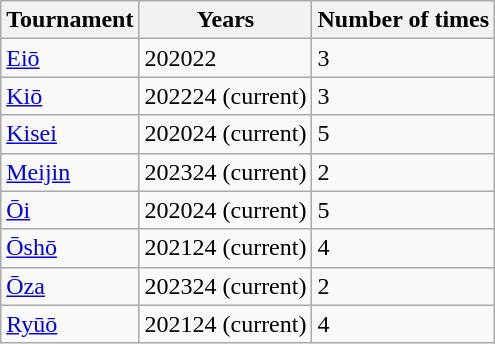<table class="wikitable">
<tr>
<th>Tournament</th>
<th>Years</th>
<th>Number of times</th>
</tr>
<tr>
<td><a href='#'>Eiō</a></td>
<td>202022</td>
<td>3</td>
</tr>
<tr>
<td><a href='#'>Kiō</a></td>
<td>202224 (current)</td>
<td>3</td>
</tr>
<tr>
<td><a href='#'>Kisei</a></td>
<td>202024 (current)</td>
<td>5</td>
</tr>
<tr>
<td><a href='#'>Meijin</a></td>
<td>202324 (current)</td>
<td>2</td>
</tr>
<tr>
<td><a href='#'>Ōi</a></td>
<td>202024 (current)</td>
<td>5</td>
</tr>
<tr>
<td><a href='#'>Ōshō</a></td>
<td>202124 (current)</td>
<td>4</td>
</tr>
<tr>
<td><a href='#'>Ōza</a></td>
<td>202324 (current)</td>
<td>2</td>
</tr>
<tr>
<td><a href='#'>Ryūō</a></td>
<td>202124 (current)</td>
<td>4</td>
</tr>
</table>
